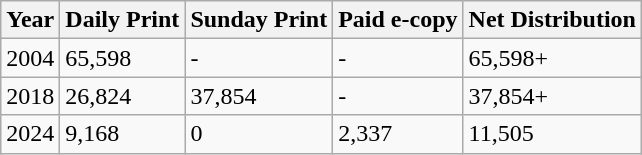<table class="wikitable">
<tr>
<th>Year</th>
<th>Daily Print</th>
<th>Sunday Print</th>
<th>Paid e-copy</th>
<th>Net Distribution</th>
</tr>
<tr>
<td>2004</td>
<td>65,598</td>
<td>-</td>
<td>-</td>
<td>65,598+</td>
</tr>
<tr>
<td>2018</td>
<td>26,824</td>
<td>37,854</td>
<td>-</td>
<td>37,854+</td>
</tr>
<tr>
<td>2024</td>
<td>9,168</td>
<td>0</td>
<td>2,337</td>
<td>11,505</td>
</tr>
</table>
